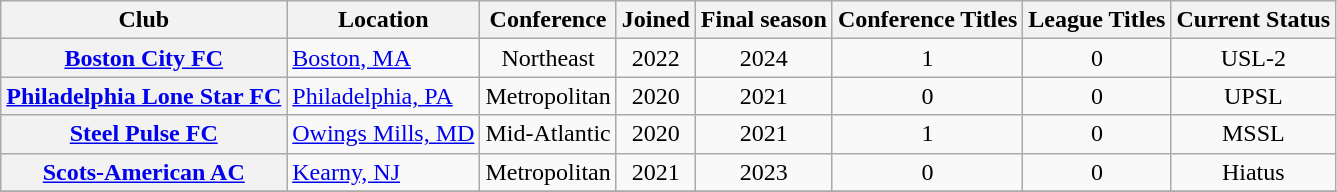<table class="wikitable plainrowheaders sortable">
<tr>
<th scope="col">Club</th>
<th scope="col">Location</th>
<th scope="col">Conference</th>
<th scope="col">Joined</th>
<th scope="col">Final season</th>
<th scope="col">Conference Titles</th>
<th scope="col">League Titles</th>
<th scope="col">Current Status</th>
</tr>
<tr>
<th scope="row"><a href='#'>Boston City FC</a></th>
<td><a href='#'>Boston, MA</a></td>
<td align="center">Northeast</td>
<td align="center">2022</td>
<td align="center">2024</td>
<td align="center">1</td>
<td align="center">0</td>
<td align="center">USL-2</td>
</tr>
<tr>
<th scope="row"><a href='#'>Philadelphia Lone Star FC</a></th>
<td><a href='#'>Philadelphia, PA</a></td>
<td align="center">Metropolitan</td>
<td align="center">2020</td>
<td align="center">2021</td>
<td align="center">0</td>
<td align="center">0</td>
<td align="center">UPSL</td>
</tr>
<tr>
<th scope="row"><a href='#'>Steel Pulse FC</a></th>
<td><a href='#'>Owings Mills, MD</a></td>
<td align="center">Mid-Atlantic</td>
<td align="center">2020</td>
<td align="center">2021</td>
<td align="center">1</td>
<td align="center">0</td>
<td align="center">MSSL</td>
</tr>
<tr>
<th scope="row"><a href='#'>Scots-American AC</a></th>
<td><a href='#'>Kearny, NJ</a></td>
<td align="center">Metropolitan</td>
<td align="center">2021</td>
<td align="center">2023</td>
<td align="center">0</td>
<td align="center">0</td>
<td align="center">Hiatus</td>
</tr>
<tr>
</tr>
</table>
